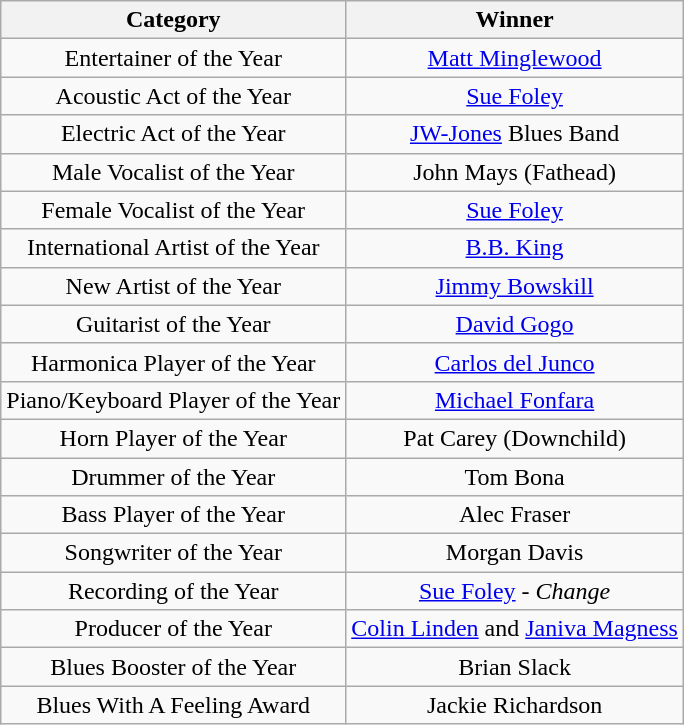<table class="wikitable sortable" style="text-align:center">
<tr>
<th>Category</th>
<th>Winner</th>
</tr>
<tr>
<td>Entertainer of the Year</td>
<td><a href='#'>Matt Minglewood</a></td>
</tr>
<tr>
<td>Acoustic Act of the Year</td>
<td><a href='#'>Sue Foley</a></td>
</tr>
<tr>
<td>Electric Act of the Year</td>
<td><a href='#'>JW-Jones</a> Blues Band</td>
</tr>
<tr>
<td>Male Vocalist of the Year</td>
<td>John Mays (Fathead)</td>
</tr>
<tr>
<td>Female Vocalist of the Year</td>
<td><a href='#'>Sue Foley</a></td>
</tr>
<tr>
<td>International Artist of the Year</td>
<td><a href='#'>B.B. King</a></td>
</tr>
<tr>
<td>New Artist of the Year</td>
<td><a href='#'>Jimmy Bowskill</a></td>
</tr>
<tr>
<td>Guitarist of the Year</td>
<td><a href='#'>David Gogo</a></td>
</tr>
<tr>
<td>Harmonica Player of the Year</td>
<td><a href='#'>Carlos del Junco</a></td>
</tr>
<tr>
<td>Piano/Keyboard Player of the Year</td>
<td><a href='#'>Michael Fonfara</a></td>
</tr>
<tr>
<td>Horn Player of the Year</td>
<td>Pat Carey (Downchild)</td>
</tr>
<tr>
<td>Drummer of the Year</td>
<td>Tom Bona</td>
</tr>
<tr>
<td>Bass Player of the Year</td>
<td>Alec Fraser</td>
</tr>
<tr>
<td>Songwriter of the Year</td>
<td>Morgan Davis</td>
</tr>
<tr>
<td>Recording of the Year</td>
<td><a href='#'>Sue Foley</a> - <em>Change</em></td>
</tr>
<tr>
<td>Producer of the Year</td>
<td><a href='#'>Colin Linden</a> and <a href='#'>Janiva Magness</a></td>
</tr>
<tr>
<td>Blues Booster of the Year</td>
<td>Brian Slack</td>
</tr>
<tr>
<td>Blues With A Feeling Award</td>
<td>Jackie Richardson</td>
</tr>
</table>
